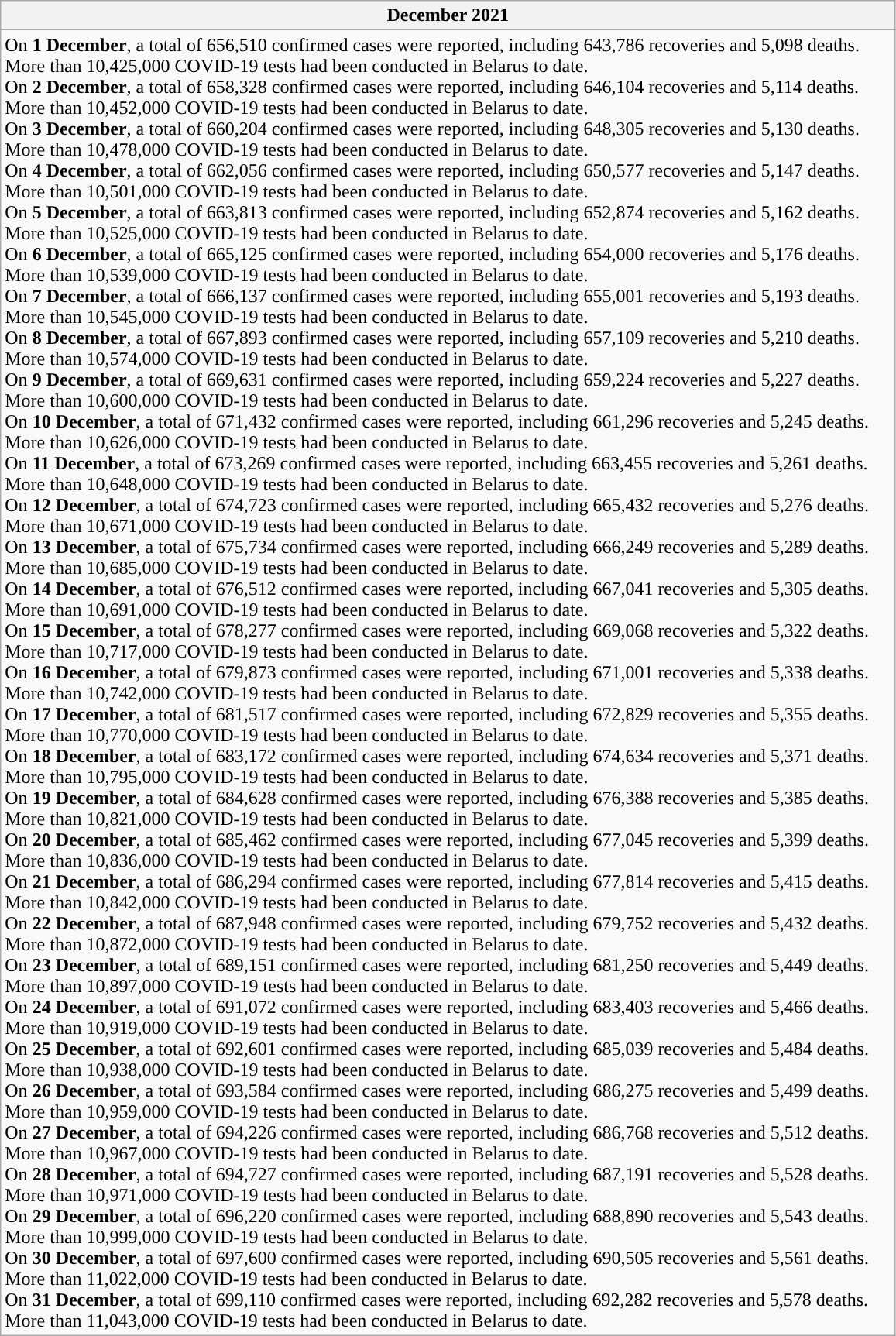<table class="wikitable mw-collapsible mw-collapsed" style="width: 61%">
<tr>
<th>December 2021</th>
</tr>
<tr>
<td>On <strong>1 December</strong>, a total of 656,510 confirmed cases were reported, including 643,786 recoveries and 5,098 deaths. More than 10,425,000 COVID-19 tests had been conducted in Belarus to date.<br>On <strong>2 December</strong>, a total of 658,328 confirmed cases were reported, including 646,104 recoveries and 5,114 deaths. More than 10,452,000 COVID-19 tests had been conducted in Belarus to date.<br>On <strong>3 December</strong>, a total of 660,204 confirmed cases were reported, including 648,305 recoveries and 5,130 deaths. More than 10,478,000 COVID-19 tests had been conducted in Belarus to date.<br>On <strong>4 December</strong>, a total of 662,056 confirmed cases were reported, including 650,577 recoveries and 5,147 deaths. More than 10,501,000 COVID-19 tests had been conducted in Belarus to date.<br>On <strong>5 December</strong>, a total of 663,813 confirmed cases were reported, including 652,874 recoveries and 5,162 deaths. More than 10,525,000 COVID-19 tests had been conducted in Belarus to date.<br>On <strong>6 December</strong>, a total of 665,125 confirmed cases were reported, including 654,000 recoveries and 5,176 deaths. More than 10,539,000 COVID-19 tests had been conducted in Belarus to date.<br>On <strong>7 December</strong>, a total of 666,137 confirmed cases were reported, including 655,001 recoveries and 5,193 deaths. More than 10,545,000 COVID-19 tests had been conducted in Belarus to date.<br>On <strong>8 December</strong>, a total of 667,893 confirmed cases were reported, including 657,109 recoveries and 5,210 deaths. More than 10,574,000 COVID-19 tests had been conducted in Belarus to date.<br>On <strong>9 December</strong>, a total of 669,631 confirmed cases were reported, including 659,224 recoveries and 5,227 deaths. More than 10,600,000 COVID-19 tests had been conducted in Belarus to date.<br>On <strong>10 December</strong>, a total of 671,432 confirmed cases were reported, including 661,296 recoveries and 5,245 deaths. More than 10,626,000 COVID-19 tests had been conducted in Belarus to date.<br>On <strong>11 December</strong>, a total of 673,269 confirmed cases were reported, including 663,455 recoveries and 5,261 deaths. More than 10,648,000 COVID-19 tests had been conducted in Belarus to date.<br>On <strong>12 December</strong>, a total of 674,723 confirmed cases were reported, including 665,432 recoveries and 5,276 deaths. More than 10,671,000 COVID-19 tests had been conducted in Belarus to date.<br>On <strong>13 December</strong>, a total of 675,734 confirmed cases were reported, including 666,249 recoveries and 5,289 deaths. More than 10,685,000 COVID-19 tests had been conducted in Belarus to date.<br>On <strong>14 December</strong>, a total of 676,512 confirmed cases were reported, including 667,041 recoveries and 5,305 deaths. More than 10,691,000 COVID-19 tests had been conducted in Belarus to date.<br>On <strong>15 December</strong>, a total of 678,277 confirmed cases were reported, including 669,068 recoveries and 5,322 deaths. More than 10,717,000 COVID-19 tests had been conducted in Belarus to date.<br>On <strong>16 December</strong>, a total of 679,873 confirmed cases were reported, including 671,001 recoveries and 5,338 deaths. More than 10,742,000 COVID-19 tests had been conducted in Belarus to date.<br>On <strong>17 December</strong>, a total of 681,517 confirmed cases were reported, including 672,829 recoveries and 5,355 deaths. More than 10,770,000 COVID-19 tests had been conducted in Belarus to date.<br>On <strong>18 December</strong>, a total of 683,172 confirmed cases were reported, including 674,634 recoveries and 5,371 deaths. More than 10,795,000 COVID-19 tests had been conducted in Belarus to date.<br>On <strong>19 December</strong>, a total of 684,628 confirmed cases were reported, including 676,388 recoveries and 5,385 deaths. More than 10,821,000 COVID-19 tests had been conducted in Belarus to date.<br>On <strong>20 December</strong>, a total of 685,462 confirmed cases were reported, including 677,045 recoveries and 5,399 deaths. More than 10,836,000 COVID-19 tests had been conducted in Belarus to date.<br>On <strong>21 December</strong>, a total of 686,294 confirmed cases were reported, including 677,814 recoveries and 5,415 deaths. More than 10,842,000 COVID-19 tests had been conducted in Belarus to date.<br>On <strong>22 December</strong>, a total of 687,948 confirmed cases were reported, including 679,752 recoveries and 5,432 deaths. More than 10,872,000 COVID-19 tests had been conducted in Belarus to date.<br>On <strong>23 December</strong>, a total of 689,151 confirmed cases were reported, including 681,250 recoveries and 5,449 deaths. More than 10,897,000 COVID-19 tests had been conducted in Belarus to date.<br>On <strong>24 December</strong>, a total of 691,072 confirmed cases were reported, including 683,403 recoveries and 5,466 deaths. More than 10,919,000 COVID-19 tests had been conducted in Belarus to date.<br>On <strong>25 December</strong>, a total of 692,601 confirmed cases were reported, including 685,039 recoveries and 5,484 deaths. More than 10,938,000 COVID-19 tests had been conducted in Belarus to date.<br>On <strong>26 December</strong>, a total of 693,584 confirmed cases were reported, including 686,275 recoveries and 5,499 deaths. More than 10,959,000 COVID-19 tests had been conducted in Belarus to date.<br>On <strong>27 December</strong>, a total of 694,226 confirmed cases were reported, including 686,768 recoveries and 5,512 deaths. More than 10,967,000 COVID-19 tests had been conducted in Belarus to date.<br>On <strong>28 December</strong>, a total of 694,727 confirmed cases were reported, including 687,191 recoveries and 5,528 deaths. More than 10,971,000 COVID-19 tests had been conducted in Belarus to date.<br>On <strong>29 December</strong>, a total of 696,220 confirmed cases were reported, including 688,890 recoveries and 5,543 deaths. More than 10,999,000 COVID-19 tests had been conducted in Belarus to date.<br>On <strong>30 December</strong>, a total of 697,600 confirmed cases were reported, including 690,505 recoveries and 5,561 deaths. More than 11,022,000 COVID-19 tests had been conducted in Belarus to date.<br>On <strong>31 December</strong>, a total of 699,110 confirmed cases were reported, including 692,282 recoveries and 5,578 deaths. More than 11,043,000 COVID-19 tests had been conducted in Belarus to date.</td>
</tr>
</table>
